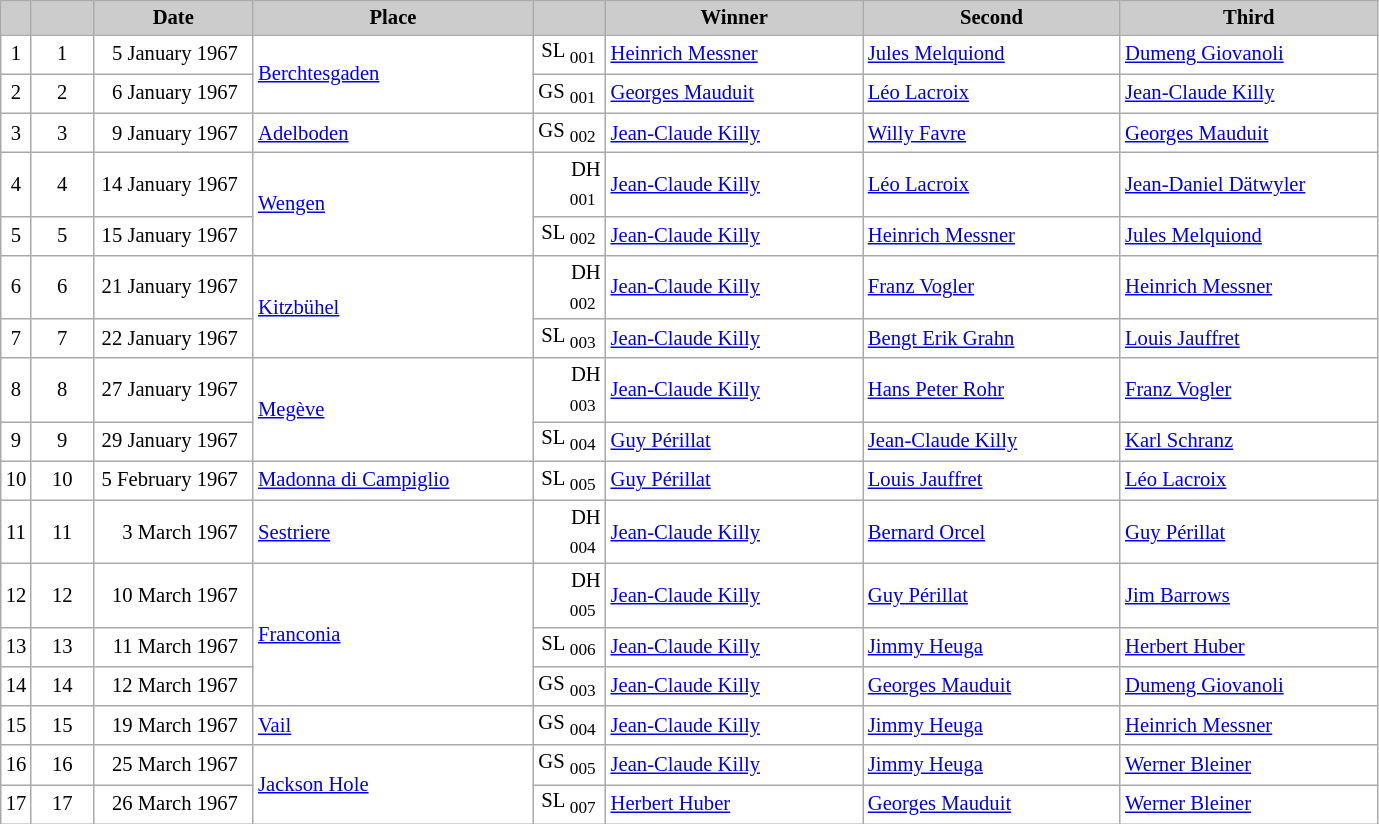<table class="wikitable plainrowheaders" style="background:#fff; font-size:86%; line-height:16px; border:grey solid 1px; border-collapse:collapse;">
<tr style="background:#ccc; text-align:center;">
<td align="center" width="13"></td>
<td align="center" width="35"></td>
<td align="center" width="100"><strong>Date</strong></td>
<td align="center" width="180"><strong>Place</strong></td>
<td align="center" width="42"></td>
<td align="center" width="165"><strong>Winner</strong></td>
<td align="center" width="165"><strong>Second</strong></td>
<td align="center" width="165"><strong>Third</strong></td>
</tr>
<tr>
<td align=center>1</td>
<td align=center>1</td>
<td align=right>5 January 1967  </td>
<td rowspan=2> <a href='#'>Berchtesgaden</a></td>
<td align=right>SL <sub>001</sub> </td>
<td> <a href='#'>Heinrich Messner</a></td>
<td> <a href='#'>Jules Melquiond</a></td>
<td> <a href='#'>Dumeng Giovanoli</a></td>
</tr>
<tr>
<td align=center>2</td>
<td align=center>2</td>
<td align=right>6 January 1967  </td>
<td align=right>GS <sub>001</sub> </td>
<td> <a href='#'>Georges Mauduit</a></td>
<td> <a href='#'>Léo Lacroix</a></td>
<td> <a href='#'>Jean-Claude Killy</a></td>
</tr>
<tr>
<td align=center>3</td>
<td align=center>3</td>
<td align=right>9 January 1967  </td>
<td> <a href='#'>Adelboden</a></td>
<td align=right>GS <sub>002</sub> </td>
<td> <a href='#'>Jean-Claude Killy</a></td>
<td> <a href='#'>Willy Favre</a></td>
<td> <a href='#'>Georges Mauduit</a></td>
</tr>
<tr>
<td align=center>4</td>
<td align=center>4</td>
<td align=right>14 January 1967  </td>
<td rowspan=2> <a href='#'>Wengen</a></td>
<td align=right>DH <sub>001</sub> </td>
<td> <a href='#'>Jean-Claude Killy</a></td>
<td> <a href='#'>Léo Lacroix</a></td>
<td> <a href='#'>Jean-Daniel Dätwyler</a></td>
</tr>
<tr>
<td align=center>5</td>
<td align=center>5</td>
<td align=right>15 January 1967  </td>
<td align=right>SL <sub>002</sub> </td>
<td> <a href='#'>Jean-Claude Killy</a></td>
<td> <a href='#'>Heinrich Messner</a></td>
<td> <a href='#'>Jules Melquiond</a></td>
</tr>
<tr>
<td align=center>6</td>
<td align=center>6</td>
<td align=right>21 January 1967  </td>
<td rowspan=2> <a href='#'>Kitzbühel</a></td>
<td align=right>DH <sub>002</sub> </td>
<td> <a href='#'>Jean-Claude Killy</a></td>
<td> <a href='#'>Franz Vogler</a></td>
<td> <a href='#'>Heinrich Messner</a></td>
</tr>
<tr>
<td align=center>7</td>
<td align=center>7</td>
<td align=right>22 January 1967  </td>
<td align=right>SL <sub>003</sub> </td>
<td> <a href='#'>Jean-Claude Killy</a></td>
<td> <a href='#'>Bengt Erik Grahn</a></td>
<td> <a href='#'>Louis Jauffret</a></td>
</tr>
<tr>
<td align=center>8</td>
<td align=center>8</td>
<td align=right>27 January 1967  </td>
<td rowspan=2> <a href='#'>Megève</a></td>
<td align=right>DH <sub>003</sub> </td>
<td> <a href='#'>Jean-Claude Killy</a></td>
<td> <a href='#'>Hans Peter Rohr</a></td>
<td> <a href='#'>Franz Vogler</a></td>
</tr>
<tr>
<td align=center>9</td>
<td align=center>9</td>
<td align=right>29 January 1967  </td>
<td align=right>SL <sub>004</sub> </td>
<td> <a href='#'>Guy Périllat</a></td>
<td> <a href='#'>Jean-Claude Killy</a></td>
<td> <a href='#'>Karl Schranz</a></td>
</tr>
<tr>
<td align=center>10</td>
<td align=center>10</td>
<td align=right>5 February 1967  </td>
<td> <a href='#'>Madonna di Campiglio</a></td>
<td align=right>SL <sub>005</sub> </td>
<td> <a href='#'>Guy Périllat</a></td>
<td> <a href='#'>Louis Jauffret</a></td>
<td> <a href='#'>Léo Lacroix</a></td>
</tr>
<tr>
<td align=center>11</td>
<td align=center>11</td>
<td align=right>3 March 1967  </td>
<td> <a href='#'>Sestriere</a></td>
<td align=right>DH <sub>004</sub> </td>
<td> <a href='#'>Jean-Claude Killy</a></td>
<td> <a href='#'>Bernard Orcel</a></td>
<td> <a href='#'>Guy Périllat</a></td>
</tr>
<tr>
<td align=center>12</td>
<td align=center>12</td>
<td align=right>10 March 1967  </td>
<td rowspan=3> <a href='#'>Franconia</a></td>
<td align=right>DH <sub>005</sub> </td>
<td> <a href='#'>Jean-Claude Killy</a></td>
<td> <a href='#'>Guy Périllat</a></td>
<td> <a href='#'>Jim Barrows</a></td>
</tr>
<tr>
<td align=center>13</td>
<td align=center>13</td>
<td align=right>11 March 1967  </td>
<td align=right>SL <sub>006</sub> </td>
<td> <a href='#'>Jean-Claude Killy</a></td>
<td> <a href='#'>Jimmy Heuga</a></td>
<td> <a href='#'>Herbert Huber</a></td>
</tr>
<tr>
<td align=center>14</td>
<td align=center>14</td>
<td align=right>12 March 1967  </td>
<td align=right>GS <sub>003</sub> </td>
<td> <a href='#'>Jean-Claude Killy</a></td>
<td> <a href='#'>Georges Mauduit</a></td>
<td> <a href='#'>Dumeng Giovanoli</a></td>
</tr>
<tr>
<td align=center>15</td>
<td align=center>15</td>
<td align=right>19 March 1967  </td>
<td> <a href='#'>Vail</a></td>
<td align=right>GS <sub>004</sub> </td>
<td> <a href='#'>Jean-Claude Killy</a></td>
<td> <a href='#'>Jimmy Heuga</a></td>
<td> <a href='#'>Heinrich Messner</a></td>
</tr>
<tr>
<td align=center>16</td>
<td align=center>16</td>
<td align=right>25 March 1967  </td>
<td rowspan=2> <a href='#'>Jackson Hole</a></td>
<td align=right>GS <sub>005</sub> </td>
<td> <a href='#'>Jean-Claude Killy</a></td>
<td> <a href='#'>Jimmy Heuga</a></td>
<td> <a href='#'>Werner Bleiner</a></td>
</tr>
<tr>
<td align=center>17</td>
<td align=center>17</td>
<td align=right>26 March 1967  </td>
<td align=right>SL <sub>007</sub> </td>
<td> <a href='#'>Herbert Huber</a></td>
<td> <a href='#'>Georges Mauduit</a></td>
<td> <a href='#'>Werner Bleiner</a></td>
</tr>
</table>
